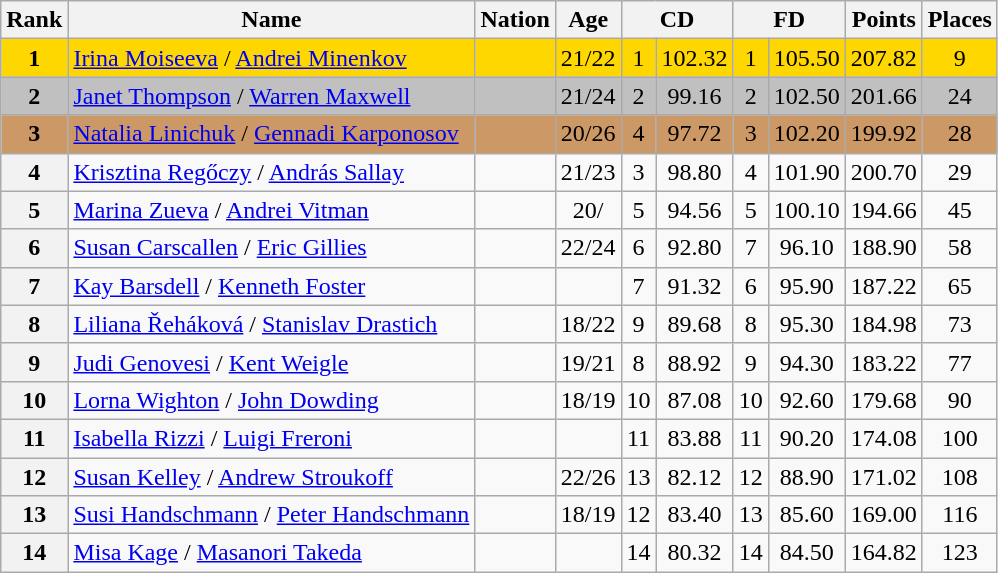<table class="wikitable">
<tr>
<th>Rank</th>
<th>Name</th>
<th>Nation</th>
<th>Age</th>
<th colspan=2>CD</th>
<th colspan=2>FD</th>
<th>Points</th>
<th>Places</th>
</tr>
<tr bgcolor=gold>
<td align=center><strong>1</strong></td>
<td><a href='#'>Irina Moiseeva</a> / <a href='#'>Andrei Minenkov</a></td>
<td></td>
<td align=center>21/22</td>
<td align=center>1</td>
<td align=center>102.32</td>
<td align=center>1</td>
<td align=center>105.50</td>
<td align=center>207.82</td>
<td align=center>9</td>
</tr>
<tr bgcolor=silver>
<td align=center><strong>2</strong></td>
<td><a href='#'>Janet Thompson</a> / <a href='#'>Warren Maxwell</a></td>
<td></td>
<td align=center>21/24</td>
<td align=center>2</td>
<td align=center>99.16</td>
<td align=center>2</td>
<td align=center>102.50</td>
<td align=center>201.66</td>
<td align=center>24</td>
</tr>
<tr bgcolor=cc9966>
<td align=center><strong>3</strong></td>
<td><a href='#'>Natalia Linichuk</a> / <a href='#'>Gennadi Karponosov</a></td>
<td></td>
<td align=center>20/26</td>
<td align=center>4</td>
<td align=center>97.72</td>
<td align=center>3</td>
<td align=center>102.20</td>
<td align=center>199.92</td>
<td align=center>28</td>
</tr>
<tr>
<th>4</th>
<td><a href='#'>Krisztina Regőczy</a> / <a href='#'>András Sallay</a></td>
<td></td>
<td align=center>21/23</td>
<td align=center>3</td>
<td align=center>98.80</td>
<td align=center>4</td>
<td align=center>101.90</td>
<td align=center>200.70</td>
<td align=center>29</td>
</tr>
<tr>
<th>5</th>
<td><a href='#'>Marina Zueva</a> / <a href='#'>Andrei Vitman</a></td>
<td></td>
<td align=center>20/</td>
<td align=center>5</td>
<td align=center>94.56</td>
<td align=center>5</td>
<td align=center>100.10</td>
<td align=center>194.66</td>
<td align=center>45</td>
</tr>
<tr>
<th>6</th>
<td><a href='#'>Susan Carscallen</a> / <a href='#'>Eric Gillies</a></td>
<td></td>
<td align=center>22/24</td>
<td align=center>6</td>
<td align=center>92.80</td>
<td align=center>7</td>
<td align=center>96.10</td>
<td align=center>188.90</td>
<td align=center>58</td>
</tr>
<tr>
<th>7</th>
<td><a href='#'>Kay Barsdell</a> / <a href='#'>Kenneth Foster</a></td>
<td></td>
<td align=center></td>
<td align=center>7</td>
<td align=center>91.32</td>
<td align=center>6</td>
<td align=center>95.90</td>
<td align=center>187.22</td>
<td align=center>65</td>
</tr>
<tr>
<th>8</th>
<td><a href='#'>Liliana Řeháková</a> / <a href='#'>Stanislav Drastich</a></td>
<td></td>
<td align=center>18/22</td>
<td align=center>9</td>
<td align=center>89.68</td>
<td align=center>8</td>
<td align=center>95.30</td>
<td align=center>184.98</td>
<td align=center>73</td>
</tr>
<tr>
<th>9</th>
<td><a href='#'>Judi Genovesi</a> / <a href='#'>Kent Weigle</a></td>
<td></td>
<td align=center>19/21</td>
<td align=center>8</td>
<td align=center>88.92</td>
<td align=center>9</td>
<td align=center>94.30</td>
<td align=center>183.22</td>
<td align=center>77</td>
</tr>
<tr>
<th>10</th>
<td><a href='#'>Lorna Wighton</a> / <a href='#'>John Dowding</a></td>
<td></td>
<td align=center>18/19</td>
<td align=center>10</td>
<td align=center>87.08</td>
<td align=center>10</td>
<td align=center>92.60</td>
<td align=center>179.68</td>
<td align=center>90</td>
</tr>
<tr>
<th>11</th>
<td><a href='#'>Isabella Rizzi</a> / <a href='#'>Luigi Freroni</a></td>
<td></td>
<td align=center></td>
<td align=center>11</td>
<td align=center>83.88</td>
<td align=center>11</td>
<td align=center>90.20</td>
<td align=center>174.08</td>
<td align=center>100</td>
</tr>
<tr>
<th>12</th>
<td><a href='#'>Susan Kelley</a> / <a href='#'>Andrew Stroukoff</a></td>
<td></td>
<td align=center>22/26</td>
<td align=center>13</td>
<td align=center>82.12</td>
<td align=center>12</td>
<td align=center>88.90</td>
<td align=center>171.02</td>
<td align=center>108</td>
</tr>
<tr>
<th>13</th>
<td><a href='#'>Susi Handschmann</a> / <a href='#'>Peter Handschmann</a></td>
<td></td>
<td align=center>18/19</td>
<td align=center>12</td>
<td align=center>83.40</td>
<td align=center>13</td>
<td align=center>85.60</td>
<td align=center>169.00</td>
<td align=center>116</td>
</tr>
<tr>
<th>14</th>
<td><a href='#'>Misa Kage</a> / <a href='#'>Masanori Takeda</a></td>
<td></td>
<td align=center></td>
<td align=center>14</td>
<td align=center>80.32</td>
<td align=center>14</td>
<td align=center>84.50</td>
<td align=center>164.82</td>
<td align=center>123</td>
</tr>
</table>
